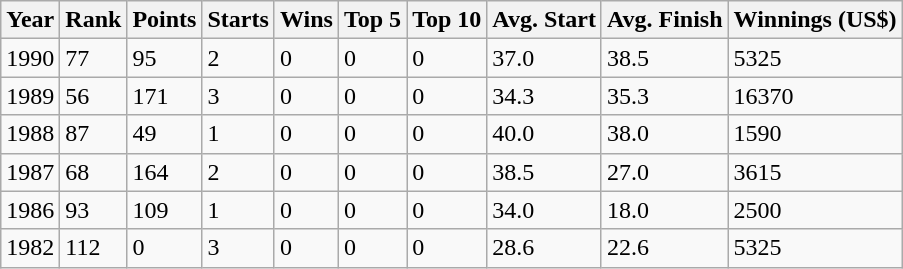<table class="wikitable sortable">
<tr>
<th>Year</th>
<th>Rank</th>
<th>Points</th>
<th>Starts</th>
<th>Wins</th>
<th>Top 5</th>
<th>Top 10</th>
<th>Avg. Start</th>
<th>Avg. Finish</th>
<th>Winnings (US$)</th>
</tr>
<tr>
<td>1990</td>
<td>77</td>
<td>95</td>
<td>2</td>
<td>0</td>
<td>0</td>
<td>0</td>
<td>37.0</td>
<td>38.5</td>
<td>5325</td>
</tr>
<tr>
<td>1989</td>
<td>56</td>
<td>171</td>
<td>3</td>
<td>0</td>
<td>0</td>
<td>0</td>
<td>34.3</td>
<td>35.3</td>
<td>16370</td>
</tr>
<tr>
<td>1988</td>
<td>87</td>
<td>49</td>
<td>1</td>
<td>0</td>
<td>0</td>
<td>0</td>
<td>40.0</td>
<td>38.0</td>
<td>1590</td>
</tr>
<tr>
<td>1987</td>
<td>68</td>
<td>164</td>
<td>2</td>
<td>0</td>
<td>0</td>
<td>0</td>
<td>38.5</td>
<td>27.0</td>
<td>3615</td>
</tr>
<tr>
<td>1986</td>
<td>93</td>
<td>109</td>
<td>1</td>
<td>0</td>
<td>0</td>
<td>0</td>
<td>34.0</td>
<td>18.0</td>
<td>2500</td>
</tr>
<tr>
<td>1982</td>
<td>112</td>
<td>0</td>
<td>3</td>
<td>0</td>
<td>0</td>
<td>0</td>
<td>28.6</td>
<td>22.6</td>
<td>5325</td>
</tr>
</table>
